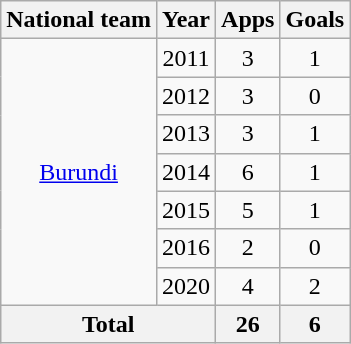<table class="wikitable" style="text-align:center">
<tr>
<th>National team</th>
<th>Year</th>
<th>Apps</th>
<th>Goals</th>
</tr>
<tr>
<td rowspan="7"><a href='#'>Burundi</a></td>
<td>2011</td>
<td>3</td>
<td>1</td>
</tr>
<tr>
<td>2012</td>
<td>3</td>
<td>0</td>
</tr>
<tr>
<td>2013</td>
<td>3</td>
<td>1</td>
</tr>
<tr>
<td>2014</td>
<td>6</td>
<td>1</td>
</tr>
<tr>
<td>2015</td>
<td>5</td>
<td>1</td>
</tr>
<tr>
<td>2016</td>
<td>2</td>
<td>0</td>
</tr>
<tr>
<td>2020</td>
<td>4</td>
<td>2</td>
</tr>
<tr>
<th colspan="2">Total</th>
<th>26</th>
<th>6</th>
</tr>
</table>
